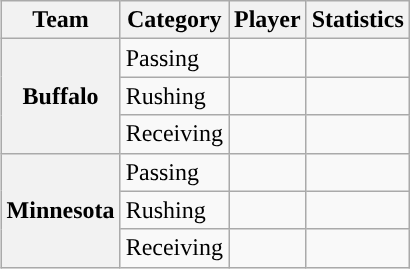<table class="wikitable" style="float:right">
<tr>
<th>Team</th>
<th>Category</th>
<th>Player</th>
<th>Statistics</th>
</tr>
<tr>
<th rowspan=3>Buffalo</th>
<td>Passing</td>
<td></td>
<td></td>
</tr>
<tr>
<td>Rushing</td>
<td></td>
<td></td>
</tr>
<tr>
<td>Receiving</td>
<td></td>
<td></td>
</tr>
<tr>
<th rowspan=3>Minnesota</th>
<td>Passing</td>
<td></td>
<td></td>
</tr>
<tr>
<td>Rushing</td>
<td></td>
<td></td>
</tr>
<tr>
<td>Receiving</td>
<td></td>
<td></td>
</tr>
</table>
